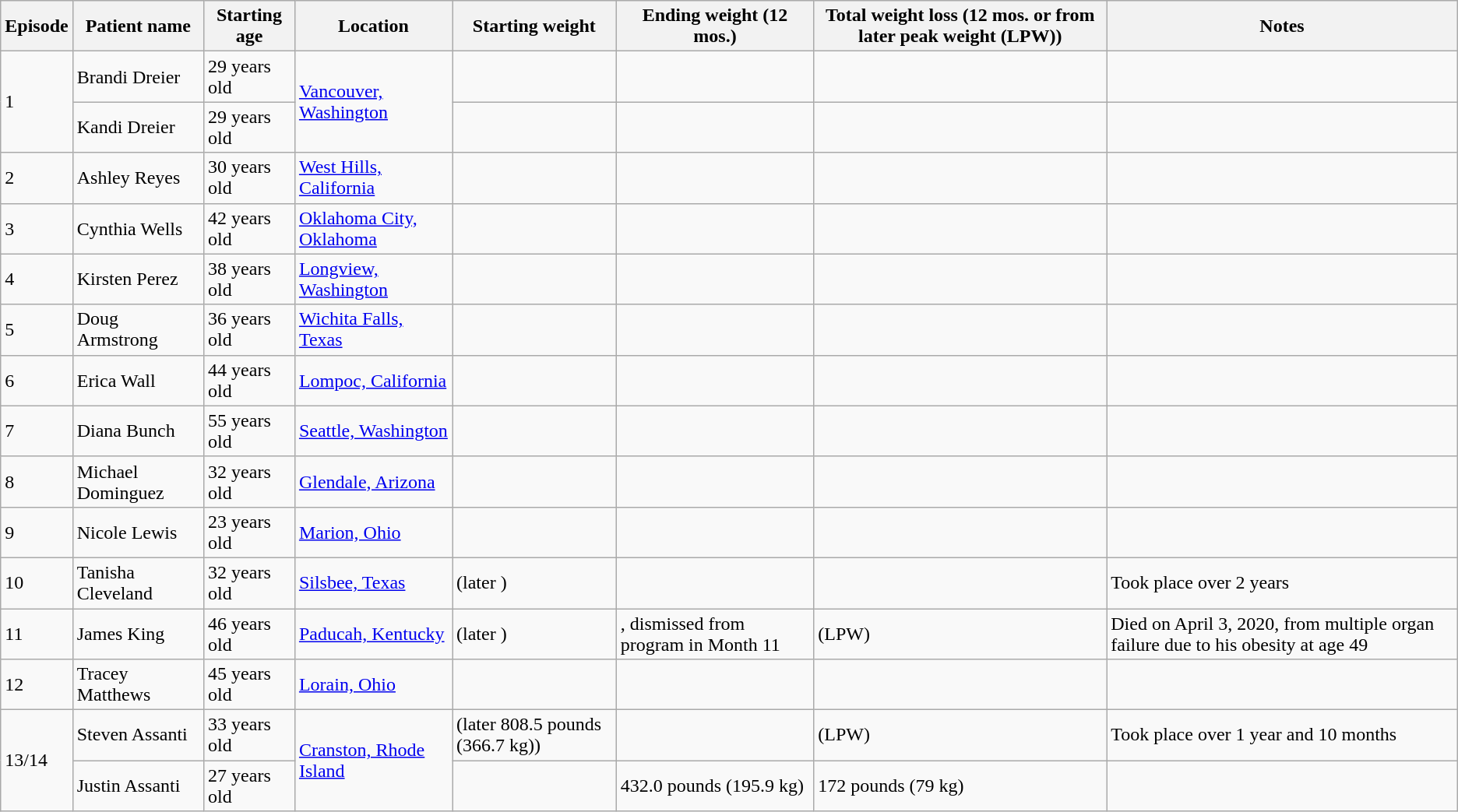<table class="wikitable sortable ">
<tr>
<th>Episode</th>
<th>Patient name</th>
<th>Starting age</th>
<th>Location</th>
<th>Starting weight</th>
<th>Ending weight (12 mos.)</th>
<th>Total weight loss (12 mos. or from later peak weight (LPW))</th>
<th>Notes</th>
</tr>
<tr>
<td rowspan="2">1</td>
<td>Brandi Dreier</td>
<td>29 years old</td>
<td rowspan="2"><a href='#'>Vancouver, Washington</a></td>
<td></td>
<td></td>
<td></td>
<td></td>
</tr>
<tr>
<td>Kandi Dreier</td>
<td>29 years old</td>
<td></td>
<td></td>
<td></td>
<td></td>
</tr>
<tr>
<td>2</td>
<td>Ashley Reyes</td>
<td>30 years old</td>
<td><a href='#'>West Hills, California</a></td>
<td></td>
<td></td>
<td></td>
<td></td>
</tr>
<tr>
<td>3</td>
<td>Cynthia Wells</td>
<td>42 years old</td>
<td><a href='#'>Oklahoma City, Oklahoma</a></td>
<td></td>
<td></td>
<td></td>
<td></td>
</tr>
<tr>
<td>4</td>
<td>Kirsten Perez</td>
<td>38 years old</td>
<td><a href='#'>Longview, Washington</a></td>
<td></td>
<td></td>
<td></td>
<td></td>
</tr>
<tr>
<td>5</td>
<td>Doug Armstrong</td>
<td>36 years old</td>
<td><a href='#'>Wichita Falls, Texas</a></td>
<td></td>
<td></td>
<td></td>
<td></td>
</tr>
<tr>
<td>6</td>
<td>Erica Wall</td>
<td>44 years old</td>
<td><a href='#'>Lompoc, California</a></td>
<td></td>
<td></td>
<td></td>
<td></td>
</tr>
<tr>
<td>7</td>
<td>Diana Bunch</td>
<td>55 years old</td>
<td><a href='#'>Seattle, Washington</a></td>
<td></td>
<td></td>
<td></td>
<td></td>
</tr>
<tr>
<td>8</td>
<td>Michael Dominguez</td>
<td>32 years old</td>
<td><a href='#'>Glendale, Arizona</a></td>
<td></td>
<td></td>
<td></td>
<td></td>
</tr>
<tr>
<td>9</td>
<td>Nicole Lewis</td>
<td>23 years old</td>
<td><a href='#'>Marion, Ohio</a></td>
<td></td>
<td></td>
<td></td>
<td></td>
</tr>
<tr>
<td>10</td>
<td>Tanisha Cleveland</td>
<td>32 years old</td>
<td><a href='#'>Silsbee, Texas</a></td>
<td> (later )</td>
<td></td>
<td></td>
<td>Took place over 2 years</td>
</tr>
<tr>
<td>11</td>
<td>James King</td>
<td>46 years old</td>
<td><a href='#'>Paducah, Kentucky</a></td>
<td> (later )</td>
<td>, dismissed from program in Month 11</td>
<td> (LPW)</td>
<td>Died on April 3, 2020, from multiple organ failure due to his obesity at age 49</td>
</tr>
<tr>
<td>12</td>
<td>Tracey Matthews</td>
<td>45 years old</td>
<td><a href='#'>Lorain, Ohio</a></td>
<td></td>
<td></td>
<td></td>
<td></td>
</tr>
<tr>
<td rowspan="2">13/14</td>
<td>Steven Assanti</td>
<td>33 years old</td>
<td rowspan="2"><a href='#'>Cranston, Rhode Island</a></td>
<td> (later 808.5 pounds (366.7 kg))</td>
<td></td>
<td> (LPW)</td>
<td>Took place over 1 year and 10 months</td>
</tr>
<tr>
<td>Justin Assanti</td>
<td>27 years old</td>
<td></td>
<td>432.0 pounds (195.9 kg)</td>
<td>172 pounds (79 kg)</td>
<td></td>
</tr>
</table>
